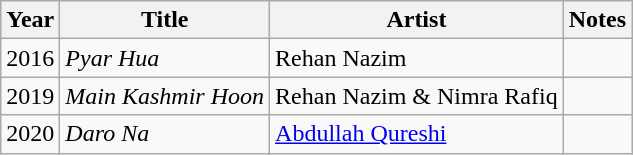<table class="wikitable">
<tr>
<th>Year</th>
<th>Title</th>
<th>Artist</th>
<th>Notes</th>
</tr>
<tr>
<td>2016</td>
<td><em>Pyar Hua</em></td>
<td>Rehan Nazim</td>
<td></td>
</tr>
<tr>
<td>2019</td>
<td><em>Main Kashmir Hoon</em></td>
<td>Rehan Nazim & Nimra Rafiq</td>
<td></td>
</tr>
<tr>
<td>2020</td>
<td><em>Daro Na</em></td>
<td><a href='#'>Abdullah Qureshi</a></td>
<td></td>
</tr>
</table>
